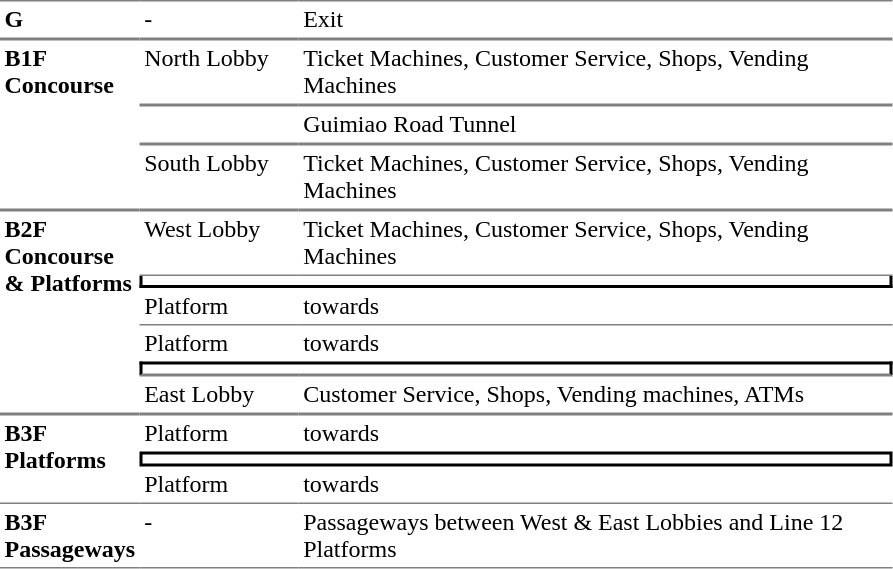<table table border=0 cellspacing=0 cellpadding=3>
<tr>
<td style="border-top:solid 1px gray;border-bottom:solid 1px gray" width=50 valign=top><strong>G</strong></td>
<td style="border-top:solid 1px gray;border-bottom:solid 1px gray;" width=100 valign=top>-</td>
<td style="border-top:solid 1px gray;border-bottom:solid 1px gray;" width=390 valign=top>Exit</td>
</tr>
<tr>
<td style="border-bottom:solid 1px gray; border-top:solid 1px gray;" valign=top width=50 rowspan=3><strong>B1F<br>Concourse</strong></td>
<td style="border-bottom:solid 1px gray; border-top:solid 1px gray;" valign=top width=100>North Lobby</td>
<td style="border-bottom:solid 1px gray; border-top:solid 1px gray;" valign=top width=390>Ticket Machines, Customer Service, Shops, Vending Machines</td>
</tr>
<tr>
<td style="border-bottom:solid 1px gray; border-top:solid 1px gray;" valign=top width=100></td>
<td style="border-bottom:solid 1px gray; border-top:solid 1px gray;" valign=top width=390>Guimiao Road Tunnel</td>
</tr>
<tr>
<td style="border-bottom:solid 1px gray; border-top:solid 1px gray;" valign=top width=100>South Lobby</td>
<td style="border-bottom:solid 1px gray; border-top:solid 1px gray;" valign=top width=390>Ticket Machines, Customer Service, Shops, Vending Machines</td>
</tr>
<tr>
<td style="border-bottom:solid 1px gray; border-top:solid 1px gray;" valign=top width=50 rowspan=6><strong>B2F<br>Concourse &  Platforms</strong></td>
<td style="border-bottom:solid 1px gray; border-top:solid 1px gray;" valign=top width=100>West Lobby</td>
<td style="border-bottom:solid 1px gray; border-top:solid 1px gray;" valign=top width=390>Ticket Machines, Customer Service, Shops, Vending Machines</td>
</tr>
<tr>
<td style="border-right:solid 2px black;border-left:solid 2px black;border-bottom:solid 2px black;text-align:center;" colspan=2></td>
</tr>
<tr>
<td style="border-bottom:solid 1px gray;" width=100>Platform</td>
<td style="border-bottom:solid 1px gray;" width=390>  towards  </td>
</tr>
<tr>
<td>Platform</td>
<td>  towards   </td>
</tr>
<tr>
<td style="border-top:solid 2px black;border-right:solid 2px black;border-left:solid 2px black;border-bottom:solid 1px gray;text-align:center;" colspan=2></td>
</tr>
<tr>
<td style="border-bottom:solid 1px gray; border-top:solid 1px gray;" valign=top width=100>East Lobby</td>
<td style="border-bottom:solid 1px gray; border-top:solid 1px gray;" valign=top width=390>Customer Service, Shops, Vending machines, ATMs</td>
</tr>
<tr>
<td style="border-top:solid 1px gray;border-bottom:solid 1px gray" rowspan=3 valign=top><strong>B3F<br> Platforms</strong></td>
<td style="border-top:solid 1px gray" valign=top>Platform</td>
<td style="border-top:solid 1px gray" valign=top>  towards  </td>
</tr>
<tr>
<td style="border-right:solid 2px black;border-left:solid 2px black;border-top:solid 2px black;border-bottom:solid 2px black;text-align:center;" colspan=2></td>
</tr>
<tr>
<td style="border-bottom:solid 1px gray" valign=top>Platform</td>
<td style="border-bottom:solid 1px gray" valign=top>  towards   </td>
</tr>
<tr>
<td style="border-bottom:solid 1px gray;" width=50 valign=top><strong>B3F<br>Passageways</strong></td>
<td style="border-bottom:solid 1px gray;" width=100 valign=top>-</td>
<td style="border-bottom:solid 1px gray;" width=390 valign=top>Passageways between West & East Lobbies and Line 12 Platforms</td>
</tr>
</table>
